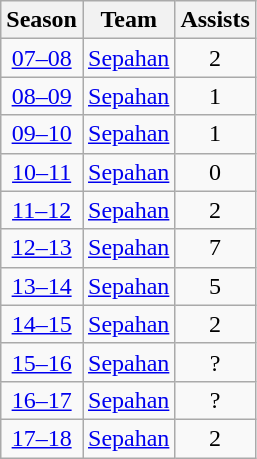<table class="wikitable" style="text-align: center;">
<tr>
<th>Season</th>
<th>Team</th>
<th>Assists</th>
</tr>
<tr>
<td><a href='#'>07–08</a></td>
<td align="left"><a href='#'>Sepahan</a></td>
<td>2</td>
</tr>
<tr>
<td><a href='#'>08–09</a></td>
<td align="left"><a href='#'>Sepahan</a></td>
<td>1</td>
</tr>
<tr>
<td><a href='#'>09–10</a></td>
<td align="left"><a href='#'>Sepahan</a></td>
<td>1</td>
</tr>
<tr>
<td><a href='#'>10–11</a></td>
<td align="left"><a href='#'>Sepahan</a></td>
<td>0</td>
</tr>
<tr>
<td><a href='#'>11–12</a></td>
<td align="left"><a href='#'>Sepahan</a></td>
<td>2</td>
</tr>
<tr>
<td><a href='#'>12–13</a></td>
<td align="left"><a href='#'>Sepahan</a></td>
<td>7</td>
</tr>
<tr>
<td><a href='#'>13–14</a></td>
<td align="left"><a href='#'>Sepahan</a></td>
<td>5</td>
</tr>
<tr>
<td><a href='#'>14–15</a></td>
<td align="left"><a href='#'>Sepahan</a></td>
<td>2</td>
</tr>
<tr>
<td><a href='#'>15–16</a></td>
<td align="left"><a href='#'>Sepahan</a></td>
<td>?</td>
</tr>
<tr>
<td><a href='#'>16–17</a></td>
<td align="left"><a href='#'>Sepahan</a></td>
<td>?</td>
</tr>
<tr>
<td><a href='#'>17–18</a></td>
<td align="left"><a href='#'>Sepahan</a></td>
<td>2</td>
</tr>
</table>
